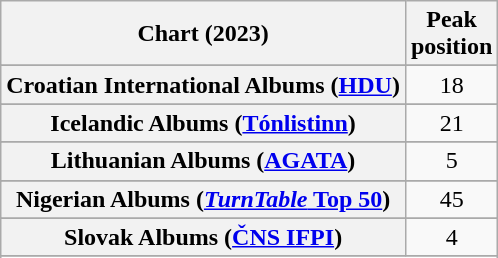<table class="wikitable sortable plainrowheaders" style="text-align:center">
<tr>
<th scope="col">Chart (2023)</th>
<th scope="col">Peak<br>position</th>
</tr>
<tr>
</tr>
<tr>
</tr>
<tr>
</tr>
<tr>
</tr>
<tr>
</tr>
<tr>
<th scope="row">Croatian International Albums (<a href='#'>HDU</a>)</th>
<td>18</td>
</tr>
<tr>
</tr>
<tr>
</tr>
<tr>
</tr>
<tr>
</tr>
<tr>
</tr>
<tr>
</tr>
<tr>
</tr>
<tr>
<th scope="row">Icelandic Albums (<a href='#'>Tónlistinn</a>)</th>
<td>21</td>
</tr>
<tr>
</tr>
<tr>
</tr>
<tr>
<th scope="row">Lithuanian Albums (<a href='#'>AGATA</a>)</th>
<td>5</td>
</tr>
<tr>
</tr>
<tr>
<th scope="row">Nigerian Albums (<a href='#'><em>TurnTable</em> Top 50</a>)</th>
<td>45</td>
</tr>
<tr>
</tr>
<tr>
</tr>
<tr>
</tr>
<tr>
<th scope="row">Slovak Albums (<a href='#'>ČNS IFPI</a>)</th>
<td>4</td>
</tr>
<tr>
</tr>
<tr>
</tr>
<tr>
</tr>
<tr>
</tr>
<tr>
</tr>
<tr>
</tr>
<tr>
</tr>
</table>
